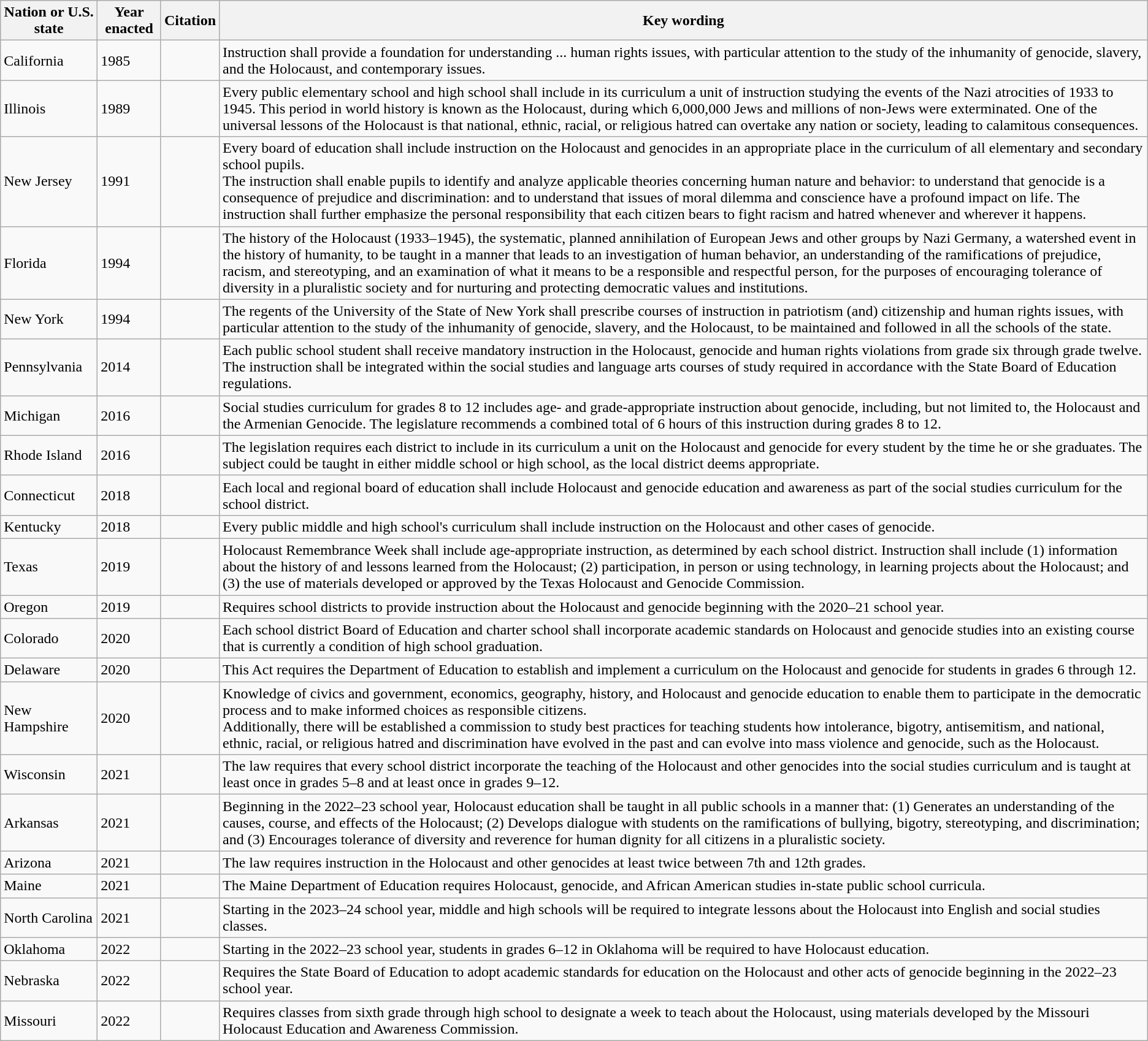<table class="wikitable" border="1">
<tr>
<th>Nation or U.S. state</th>
<th>Year enacted</th>
<th>Citation</th>
<th>Key wording</th>
</tr>
<tr>
<td>California</td>
<td>1985</td>
<td></td>
<td>Instruction shall provide a foundation for understanding ... human rights issues, with particular attention to the study of the inhumanity of genocide, slavery, and the Holocaust, and contemporary issues.</td>
</tr>
<tr>
<td>Illinois</td>
<td>1989</td>
<td></td>
<td>Every public elementary school and high school shall include in its curriculum a unit of instruction studying the events of the	Nazi atrocities of 1933 to 1945. This period in world history is known as the Holocaust, during which 6,000,000 Jews and	millions of non-Jews were exterminated. One of the universal lessons of the Holocaust is that national, ethnic, racial, or religious hatred can overtake any nation or society, leading to calamitous consequences.</td>
</tr>
<tr>
<td>New Jersey</td>
<td>1991</td>
<td></td>
<td>Every board of education shall include instruction on the Holocaust and genocides in an appropriate place in the curriculum of all elementary and secondary school pupils.<br>The instruction shall enable pupils to identify and analyze applicable theories concerning human nature and behavior: to understand that genocide is a consequence of prejudice and discrimination: and to understand that issues of moral dilemma and conscience have a profound impact on life. The instruction shall further emphasize the personal responsibility that each citizen bears to fight racism and hatred whenever and wherever it happens.</td>
</tr>
<tr>
<td>Florida</td>
<td>1994</td>
<td></td>
<td>The history of the Holocaust (1933–1945), the systematic, planned annihilation of European Jews and other groups by Nazi Germany, a watershed event in the history of humanity, to be taught in a manner that leads to an investigation of human behavior, an understanding of the ramifications of prejudice, racism, and stereotyping, and an examination of what it means to be a responsible and respectful person, for the purposes of encouraging tolerance of diversity in a pluralistic society and for nurturing and protecting democratic values and institutions.</td>
</tr>
<tr>
<td>New York</td>
<td>1994</td>
<td></td>
<td>The regents of the University of the State of New York shall prescribe courses of instruction in patriotism (and) citizenship and human rights issues, with particular attention to the study of the inhumanity of genocide, slavery, and the Holocaust, to be maintained and followed in all the schools of the state.</td>
</tr>
<tr>
<td>Pennsylvania</td>
<td>2014</td>
<td></td>
<td>Each public school student shall receive mandatory instruction in the Holocaust, genocide and human rights violations from grade six through grade twelve. The instruction shall be integrated within the social studies and language arts courses of study required in accordance with the State Board of Education regulations.</td>
</tr>
<tr>
<td>Michigan</td>
<td>2016</td>
<td></td>
<td>Social studies curriculum for grades 8 to 12 includes age- and grade-appropriate instruction about genocide, including, but not limited to, the Holocaust and the Armenian Genocide. The legislature recommends a combined total of 6 hours of this instruction during grades 8 to 12.</td>
</tr>
<tr>
<td>Rhode Island</td>
<td>2016</td>
<td></td>
<td>The legislation requires each district to include in its curriculum a unit on the Holocaust and genocide for every student by the time he or she graduates. The subject could be taught in either middle school or high school, as the local district deems appropriate.</td>
</tr>
<tr>
<td>Connecticut</td>
<td>2018</td>
<td></td>
<td>Each local and regional board of education shall include Holocaust and genocide education and awareness as part of the social studies curriculum for the school district.</td>
</tr>
<tr>
<td>Kentucky</td>
<td>2018</td>
<td></td>
<td>Every public middle and high school's curriculum shall include instruction on the Holocaust and other cases of genocide.</td>
</tr>
<tr>
<td>Texas</td>
<td>2019</td>
<td></td>
<td>Holocaust Remembrance Week shall include age-appropriate instruction, as determined by each school district.  Instruction shall include (1)  information about the history of and lessons learned from the Holocaust; (2)  participation, in person or using technology, in learning projects about the Holocaust; and (3)  the use of materials developed or approved by the Texas Holocaust and Genocide Commission.</td>
</tr>
<tr>
<td>Oregon</td>
<td>2019</td>
<td></td>
<td>Requires school districts to provide instruction about the Holocaust and genocide beginning with the 2020–21 school year.</td>
</tr>
<tr>
<td>Colorado</td>
<td>2020</td>
<td></td>
<td>Each school district Board of Education and charter school shall incorporate academic standards on Holocaust and genocide studies into an existing course that is currently a condition of high school graduation.</td>
</tr>
<tr>
<td>Delaware</td>
<td>2020</td>
<td></td>
<td>This Act requires the Department of Education to establish and implement a curriculum on the Holocaust and genocide for students in grades 6 through 12.</td>
</tr>
<tr>
<td>New Hampshire</td>
<td>2020</td>
<td></td>
<td>Knowledge of civics and government, economics, geography, history, and Holocaust and genocide education to enable them to participate in the democratic process and to make informed choices as responsible citizens.<br>Additionally, there will be established a commission to study best practices for teaching students how intolerance, bigotry, antisemitism, and national, ethnic, racial, or religious hatred and discrimination have evolved in the past and can evolve into mass violence and genocide, such as the Holocaust.</td>
</tr>
<tr>
<td>Wisconsin</td>
<td>2021</td>
<td></td>
<td>The law requires that every school district incorporate the teaching of the Holocaust and other genocides into the social studies curriculum and is taught at least once in grades 5–8 and at least once in grades 9–12.</td>
</tr>
<tr>
<td>Arkansas</td>
<td>2021</td>
<td></td>
<td>Beginning in the 2022–23 school year, Holocaust education shall be taught in all public schools in a manner that: (1) Generates an understanding of the causes, course, and effects of the Holocaust; (2) Develops dialogue with students on the ramifications of bullying, bigotry, stereotyping, and discrimination; and (3) Encourages tolerance of diversity and reverence for human dignity for all citizens in a pluralistic society.</td>
</tr>
<tr>
<td>Arizona</td>
<td>2021</td>
<td></td>
<td>The law requires instruction in the Holocaust and other genocides at least twice between 7th and 12th grades.</td>
</tr>
<tr>
<td>Maine</td>
<td>2021</td>
<td></td>
<td>The Maine Department of Education requires Holocaust, genocide, and African American studies in-state public school curricula.</td>
</tr>
<tr>
<td>North Carolina</td>
<td>2021</td>
<td></td>
<td>Starting in the 2023–24 school year, middle and high schools will be required to integrate lessons about the Holocaust into English and social studies classes.</td>
</tr>
<tr>
<td>Oklahoma</td>
<td>2022</td>
<td></td>
<td>Starting in the 2022–23 school year, students in grades 6–12 in Oklahoma will be required to have Holocaust education.</td>
</tr>
<tr>
<td>Nebraska</td>
<td>2022</td>
<td></td>
<td>Requires the State Board of Education to adopt academic standards for education on the Holocaust and other acts of genocide beginning in the 2022–23 school year.</td>
</tr>
<tr>
<td>Missouri</td>
<td>2022</td>
<td></td>
<td>Requires classes from sixth grade through high school to designate a week to teach about the Holocaust, using materials developed by the Missouri Holocaust Education and Awareness Commission.</td>
</tr>
</table>
